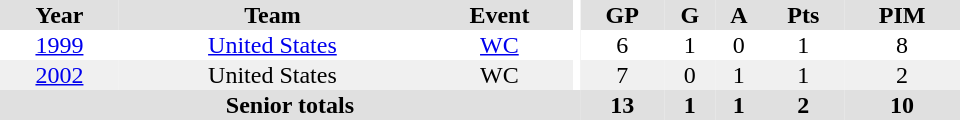<table border="0" cellpadding="1" cellspacing="0" ID="Table3" style="text-align:center; width:40em">
<tr bgcolor="#e0e0e0">
<th>Year</th>
<th>Team</th>
<th>Event</th>
<th rowspan="102" bgcolor="#ffffff"></th>
<th>GP</th>
<th>G</th>
<th>A</th>
<th>Pts</th>
<th>PIM</th>
</tr>
<tr>
<td><a href='#'>1999</a></td>
<td><a href='#'>United States</a></td>
<td><a href='#'>WC</a></td>
<td>6</td>
<td>1</td>
<td>0</td>
<td>1</td>
<td>8</td>
</tr>
<tr bgcolor="#f0f0f0">
<td><a href='#'>2002</a></td>
<td>United States</td>
<td>WC</td>
<td>7</td>
<td>0</td>
<td>1</td>
<td>1</td>
<td>2</td>
</tr>
<tr bgcolor="#e0e0e0">
<th colspan="4">Senior totals</th>
<th>13</th>
<th>1</th>
<th>1</th>
<th>2</th>
<th>10</th>
</tr>
</table>
